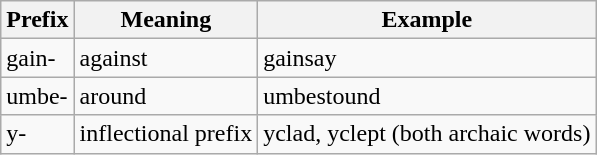<table class="wikitable">
<tr>
<th>Prefix</th>
<th>Meaning</th>
<th>Example</th>
</tr>
<tr>
<td>gain-</td>
<td>against</td>
<td>gainsay</td>
</tr>
<tr>
<td>umbe-</td>
<td>around</td>
<td>umbestound</td>
</tr>
<tr>
<td>y-</td>
<td>inflectional prefix</td>
<td>yclad, yclept (both archaic words)</td>
</tr>
</table>
